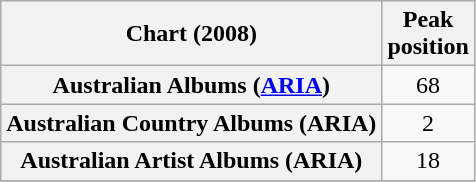<table class="wikitable sortable plainrowheaders" style="text-align:center">
<tr>
<th scope="col">Chart (2008)</th>
<th scope="col">Peak<br> position</th>
</tr>
<tr>
<th scope="row">Australian Albums (<a href='#'>ARIA</a>)</th>
<td>68</td>
</tr>
<tr>
<th scope="row">Australian Country Albums (ARIA)</th>
<td>2</td>
</tr>
<tr>
<th scope="row">Australian Artist Albums (ARIA)</th>
<td>18</td>
</tr>
<tr>
</tr>
</table>
